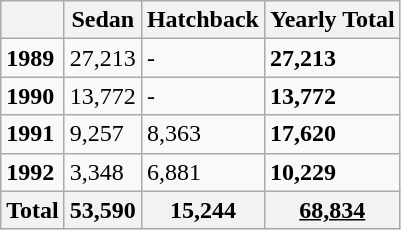<table class="wikitable">
<tr>
<th></th>
<th>Sedan</th>
<th>Hatchback</th>
<th>Yearly Total</th>
</tr>
<tr>
<td><strong>1989</strong></td>
<td>27,213</td>
<td>-</td>
<td><strong>27,213</strong></td>
</tr>
<tr>
<td><strong>1990</strong></td>
<td>13,772</td>
<td>-</td>
<td><strong>13,772</strong></td>
</tr>
<tr>
<td><strong>1991</strong></td>
<td>9,257</td>
<td>8,363</td>
<td><strong>17,620</strong></td>
</tr>
<tr>
<td><strong>1992</strong></td>
<td>3,348</td>
<td>6,881</td>
<td><strong>10,229</strong></td>
</tr>
<tr>
<th>Total</th>
<th>53,590</th>
<th>15,244</th>
<th><u>68,834</u></th>
</tr>
</table>
